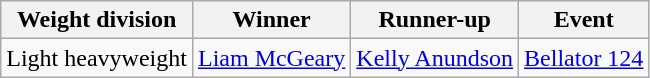<table class="wikitable">
<tr>
<th>Weight division</th>
<th>Winner</th>
<th>Runner-up</th>
<th>Event</th>
</tr>
<tr>
<td>Light heavyweight</td>
<td><a href='#'>Liam McGeary</a></td>
<td><a href='#'>Kelly Anundson</a></td>
<td><a href='#'>Bellator 124</a></td>
</tr>
</table>
